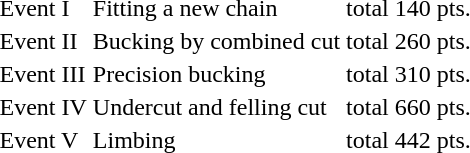<table>
<tr>
<td>Event I</td>
<td>Fitting a new chain</td>
<td>total 140 pts.</td>
</tr>
<tr>
<td>Event II</td>
<td>Bucking by combined cut</td>
<td>total 260 pts.</td>
</tr>
<tr>
<td>Event III</td>
<td>Precision bucking</td>
<td>total 310 pts.</td>
</tr>
<tr>
<td>Event IV</td>
<td>Undercut and felling cut</td>
<td>total 660 pts.</td>
</tr>
<tr>
<td>Event V</td>
<td>Limbing</td>
<td>total 442 pts.</td>
</tr>
</table>
